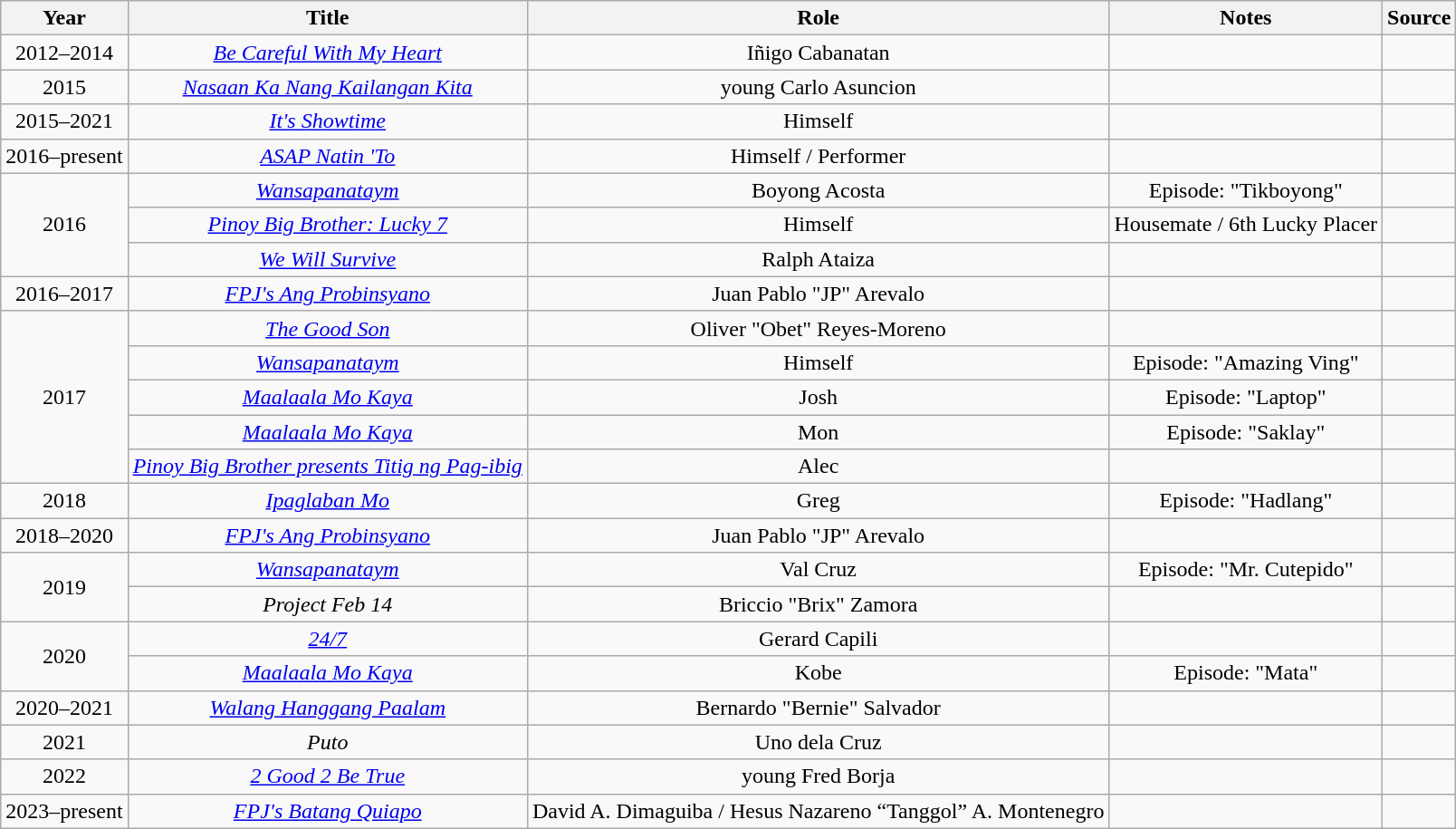<table class="wikitable sortable" style="text-align: center">
<tr>
<th>Year</th>
<th>Title</th>
<th>Role</th>
<th>Notes</th>
<th>Source</th>
</tr>
<tr>
<td>2012–2014</td>
<td><em><a href='#'>Be Careful With My Heart</a></em></td>
<td>Iñigo Cabanatan</td>
<td></td>
<td></td>
</tr>
<tr>
<td>2015</td>
<td><em><a href='#'>Nasaan Ka Nang Kailangan Kita</a></em></td>
<td>young Carlo Asuncion</td>
<td></td>
<td></td>
</tr>
<tr>
<td>2015–2021</td>
<td><em><a href='#'>It's Showtime</a></em></td>
<td>Himself</td>
<td></td>
<td></td>
</tr>
<tr>
<td>2016–present</td>
<td><em><a href='#'>ASAP Natin 'To</a></em></td>
<td>Himself / Performer</td>
<td></td>
<td></td>
</tr>
<tr>
<td rowspan="3">2016</td>
<td><em><a href='#'>Wansapanataym</a></em></td>
<td>Boyong Acosta</td>
<td>Episode: "Tikboyong"</td>
<td></td>
</tr>
<tr>
<td><em><a href='#'>Pinoy Big Brother: Lucky 7</a></em></td>
<td>Himself</td>
<td>Housemate / 6th Lucky Placer</td>
<td></td>
</tr>
<tr>
<td><em><a href='#'>We Will Survive</a></em></td>
<td>Ralph Ataiza</td>
<td></td>
<td></td>
</tr>
<tr>
<td>2016–2017</td>
<td><em><a href='#'>FPJ's Ang Probinsyano</a></em></td>
<td>Juan Pablo "JP" Arevalo</td>
<td></td>
<td></td>
</tr>
<tr>
<td rowspan="5">2017</td>
<td><em><a href='#'>The Good Son</a></em></td>
<td>Oliver "Obet" Reyes-Moreno</td>
<td></td>
<td></td>
</tr>
<tr>
<td><em><a href='#'>Wansapanataym</a></em></td>
<td>Himself</td>
<td>Episode: "Amazing Ving"</td>
<td></td>
</tr>
<tr>
<td><em><a href='#'>Maalaala Mo Kaya</a></em></td>
<td>Josh</td>
<td>Episode: "Laptop"</td>
<td></td>
</tr>
<tr>
<td><em><a href='#'>Maalaala Mo Kaya</a></em></td>
<td>Mon</td>
<td>Episode: "Saklay"</td>
<td></td>
</tr>
<tr>
<td><em><a href='#'>Pinoy Big Brother presents Titig ng Pag-ibig</a></em></td>
<td>Alec</td>
<td></td>
<td></td>
</tr>
<tr>
<td>2018</td>
<td><em><a href='#'>Ipaglaban Mo</a></em></td>
<td>Greg</td>
<td>Episode: "Hadlang"</td>
<td></td>
</tr>
<tr>
<td>2018–2020</td>
<td><em><a href='#'>FPJ's Ang Probinsyano</a></em></td>
<td>Juan Pablo "JP" Arevalo</td>
<td></td>
<td></td>
</tr>
<tr>
<td rowspan="2">2019</td>
<td><em><a href='#'>Wansapanataym</a></em></td>
<td>Val Cruz</td>
<td>Episode: "Mr. Cutepido"</td>
<td></td>
</tr>
<tr>
<td><em>Project Feb 14</em></td>
<td>Briccio "Brix" Zamora</td>
<td></td>
<td></td>
</tr>
<tr>
<td rowspan="2">2020</td>
<td><em><a href='#'>24/7</a></em></td>
<td>Gerard Capili</td>
<td></td>
<td></td>
</tr>
<tr>
<td><em><a href='#'>Maalaala Mo Kaya</a></em></td>
<td>Kobe</td>
<td>Episode: "Mata"</td>
<td></td>
</tr>
<tr>
<td>2020–2021</td>
<td><em><a href='#'>Walang Hanggang Paalam</a></em></td>
<td>Bernardo "Bernie" Salvador</td>
<td></td>
<td></td>
</tr>
<tr>
<td>2021</td>
<td><em>Puto</em></td>
<td>Uno dela Cruz</td>
<td></td>
<td></td>
</tr>
<tr>
<td>2022</td>
<td><em><a href='#'>2 Good 2 Be True</a></em></td>
<td>young Fred Borja</td>
<td></td>
<td></td>
</tr>
<tr>
<td>2023–present</td>
<td><em><a href='#'>FPJ's Batang Quiapo</a></em></td>
<td>David A. Dimaguiba / Hesus Nazareno “Tanggol” A. Montenegro</td>
<td></td>
<td></td>
</tr>
</table>
